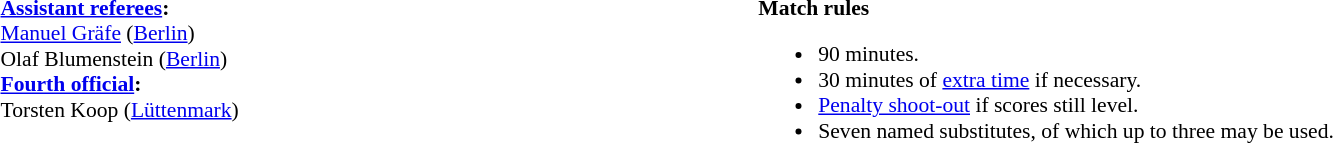<table style="width:100%; font-size:90%;">
<tr>
<td style="width:40%; vertical-align:top;"><br><strong><a href='#'>Assistant referees</a>:</strong>
<br><a href='#'>Manuel Gräfe</a> (<a href='#'>Berlin</a>)
<br>Olaf Blumenstein (<a href='#'>Berlin</a>)
<br><strong><a href='#'>Fourth official</a>:</strong>
<br>Torsten Koop (<a href='#'>Lüttenmark</a>)</td>
<td style="width:60%; vertical-align:top;"><br><strong>Match rules</strong><ul><li>90 minutes.</li><li>30 minutes of <a href='#'>extra time</a> if necessary.</li><li><a href='#'>Penalty shoot-out</a> if scores still level.</li><li>Seven named substitutes, of which up to three may be used.</li></ul></td>
</tr>
</table>
